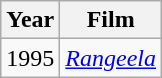<table class="wikitable">
<tr>
<th>Year</th>
<th>Film</th>
</tr>
<tr>
<td>1995</td>
<td><a href='#'><em>Rangeela</em></a></td>
</tr>
</table>
